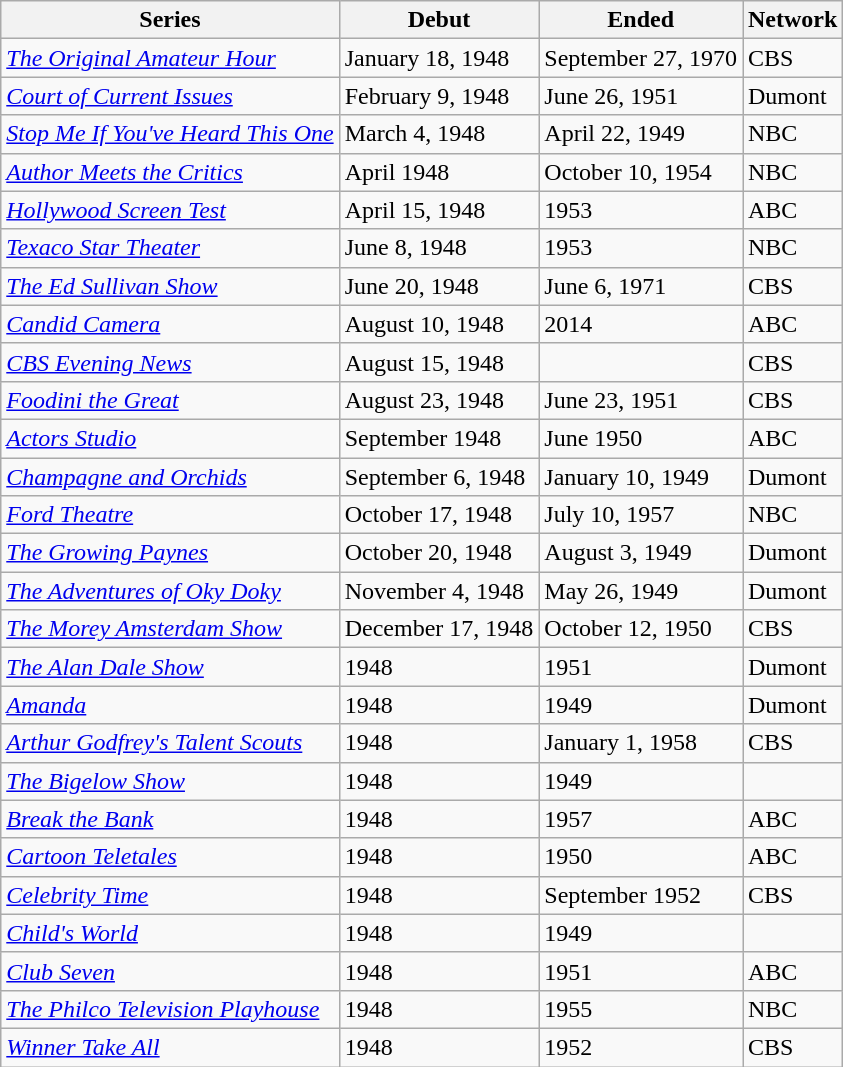<table class="wikitable">
<tr>
<th>Series</th>
<th>Debut</th>
<th>Ended</th>
<th>Network</th>
</tr>
<tr>
<td><em><a href='#'>The Original Amateur Hour</a></em></td>
<td>January 18, 1948</td>
<td>September 27, 1970</td>
<td>CBS</td>
</tr>
<tr>
<td><em><a href='#'>Court of Current Issues</a></em></td>
<td>February 9, 1948</td>
<td>June 26, 1951</td>
<td>Dumont</td>
</tr>
<tr>
<td><em><a href='#'>Stop Me If You've Heard This One</a></em></td>
<td>March 4, 1948</td>
<td>April 22, 1949</td>
<td>NBC</td>
</tr>
<tr>
<td><em><a href='#'>Author Meets the Critics</a></em></td>
<td>April 1948</td>
<td>October 10, 1954</td>
<td>NBC</td>
</tr>
<tr>
<td><em><a href='#'>Hollywood Screen Test</a></em></td>
<td>April 15, 1948</td>
<td>1953</td>
<td>ABC</td>
</tr>
<tr>
<td><em><a href='#'>Texaco Star Theater</a></em></td>
<td>June 8, 1948</td>
<td>1953</td>
<td>NBC</td>
</tr>
<tr>
<td><em><a href='#'>The Ed Sullivan Show</a></em></td>
<td>June 20, 1948</td>
<td>June 6, 1971</td>
<td>CBS</td>
</tr>
<tr>
<td><em><a href='#'>Candid Camera</a></em></td>
<td>August 10, 1948</td>
<td>2014</td>
<td>ABC</td>
</tr>
<tr>
<td><em><a href='#'>CBS Evening News</a></em></td>
<td>August 15, 1948</td>
<td></td>
<td>CBS</td>
</tr>
<tr>
<td><em><a href='#'>Foodini the Great</a></em></td>
<td>August 23, 1948</td>
<td>June 23, 1951</td>
<td>CBS</td>
</tr>
<tr>
<td><em><a href='#'>Actors Studio</a></em></td>
<td>September 1948</td>
<td>June 1950</td>
<td>ABC</td>
</tr>
<tr>
<td><em><a href='#'>Champagne and Orchids</a></em></td>
<td>September 6, 1948</td>
<td>January 10, 1949</td>
<td>Dumont</td>
</tr>
<tr>
<td><em><a href='#'>Ford Theatre</a></em></td>
<td>October 17, 1948</td>
<td>July 10, 1957</td>
<td>NBC</td>
</tr>
<tr>
<td><em><a href='#'>The Growing Paynes</a></em></td>
<td>October 20, 1948</td>
<td>August 3, 1949</td>
<td>Dumont</td>
</tr>
<tr>
<td><em><a href='#'>The Adventures of Oky Doky</a></em></td>
<td>November 4, 1948</td>
<td>May 26, 1949</td>
<td>Dumont</td>
</tr>
<tr>
<td><em><a href='#'>The Morey Amsterdam Show</a></em></td>
<td>December 17, 1948</td>
<td>October 12, 1950</td>
<td>CBS</td>
</tr>
<tr>
<td><em><a href='#'>The Alan Dale Show</a></em></td>
<td>1948</td>
<td>1951</td>
<td>Dumont</td>
</tr>
<tr>
<td><em><a href='#'>Amanda</a></em></td>
<td>1948</td>
<td>1949</td>
<td>Dumont</td>
</tr>
<tr>
<td><em><a href='#'>Arthur Godfrey's Talent Scouts</a></em></td>
<td>1948</td>
<td>January 1, 1958</td>
<td>CBS</td>
</tr>
<tr>
<td><em><a href='#'>The Bigelow Show</a></em></td>
<td>1948</td>
<td>1949</td>
<td></td>
</tr>
<tr>
<td><em><a href='#'>Break the Bank</a></em></td>
<td>1948</td>
<td>1957</td>
<td>ABC</td>
</tr>
<tr>
<td><em><a href='#'>Cartoon Teletales</a></em></td>
<td>1948</td>
<td>1950</td>
<td>ABC</td>
</tr>
<tr>
<td><em><a href='#'>Celebrity Time</a></em></td>
<td>1948</td>
<td>September 1952</td>
<td>CBS</td>
</tr>
<tr>
<td><em><a href='#'>Child's World</a></em></td>
<td>1948</td>
<td>1949</td>
<td></td>
</tr>
<tr>
<td><em><a href='#'>Club Seven</a></em></td>
<td>1948</td>
<td>1951</td>
<td>ABC</td>
</tr>
<tr>
<td><em><a href='#'>The Philco Television Playhouse</a></em></td>
<td>1948</td>
<td>1955</td>
<td>NBC</td>
</tr>
<tr>
<td><em><a href='#'>Winner Take All</a></em></td>
<td>1948</td>
<td>1952</td>
<td>CBS</td>
</tr>
</table>
